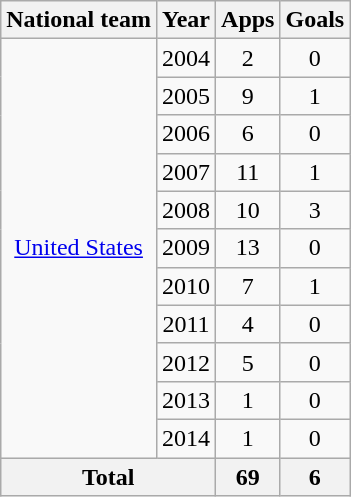<table class="wikitable" style="text-align:center">
<tr>
<th>National team</th>
<th>Year</th>
<th>Apps</th>
<th>Goals</th>
</tr>
<tr>
<td rowspan="11"><a href='#'>United States</a></td>
<td>2004</td>
<td>2</td>
<td>0</td>
</tr>
<tr>
<td>2005</td>
<td>9</td>
<td>1</td>
</tr>
<tr>
<td>2006</td>
<td>6</td>
<td>0</td>
</tr>
<tr>
<td>2007</td>
<td>11</td>
<td>1</td>
</tr>
<tr>
<td>2008</td>
<td>10</td>
<td>3</td>
</tr>
<tr>
<td>2009</td>
<td>13</td>
<td>0</td>
</tr>
<tr>
<td>2010</td>
<td>7</td>
<td>1</td>
</tr>
<tr>
<td>2011</td>
<td>4</td>
<td>0</td>
</tr>
<tr>
<td>2012</td>
<td>5</td>
<td>0</td>
</tr>
<tr>
<td>2013</td>
<td>1</td>
<td>0</td>
</tr>
<tr>
<td>2014</td>
<td>1</td>
<td>0</td>
</tr>
<tr>
<th colspan="2">Total</th>
<th>69</th>
<th>6</th>
</tr>
</table>
